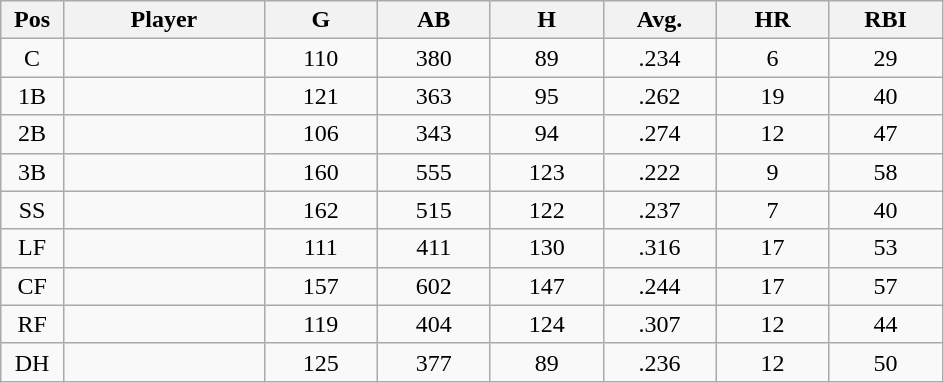<table class="wikitable sortable">
<tr>
<th bgcolor="#DDDDFF" width="5%">Pos</th>
<th bgcolor="#DDDDFF" width="16%">Player</th>
<th bgcolor="#DDDDFF" width="9%">G</th>
<th bgcolor="#DDDDFF" width="9%">AB</th>
<th bgcolor="#DDDDFF" width="9%">H</th>
<th bgcolor="#DDDDFF" width="9%">Avg.</th>
<th bgcolor="#DDDDFF" width="9%">HR</th>
<th bgcolor="#DDDDFF" width="9%">RBI</th>
</tr>
<tr align="center">
<td>C</td>
<td></td>
<td>110</td>
<td>380</td>
<td>89</td>
<td>.234</td>
<td>6</td>
<td>29</td>
</tr>
<tr align="center">
<td>1B</td>
<td></td>
<td>121</td>
<td>363</td>
<td>95</td>
<td>.262</td>
<td>19</td>
<td>40</td>
</tr>
<tr align="center">
<td>2B</td>
<td></td>
<td>106</td>
<td>343</td>
<td>94</td>
<td>.274</td>
<td>12</td>
<td>47</td>
</tr>
<tr align="center">
<td>3B</td>
<td></td>
<td>160</td>
<td>555</td>
<td>123</td>
<td>.222</td>
<td>9</td>
<td>58</td>
</tr>
<tr align="center">
<td>SS</td>
<td></td>
<td>162</td>
<td>515</td>
<td>122</td>
<td>.237</td>
<td>7</td>
<td>40</td>
</tr>
<tr align="center">
<td>LF</td>
<td></td>
<td>111</td>
<td>411</td>
<td>130</td>
<td>.316</td>
<td>17</td>
<td>53</td>
</tr>
<tr align="center">
<td>CF</td>
<td></td>
<td>157</td>
<td>602</td>
<td>147</td>
<td>.244</td>
<td>17</td>
<td>57</td>
</tr>
<tr align="center">
<td>RF</td>
<td></td>
<td>119</td>
<td>404</td>
<td>124</td>
<td>.307</td>
<td>12</td>
<td>44</td>
</tr>
<tr align="center">
<td>DH</td>
<td></td>
<td>125</td>
<td>377</td>
<td>89</td>
<td>.236</td>
<td>12</td>
<td>50</td>
</tr>
</table>
